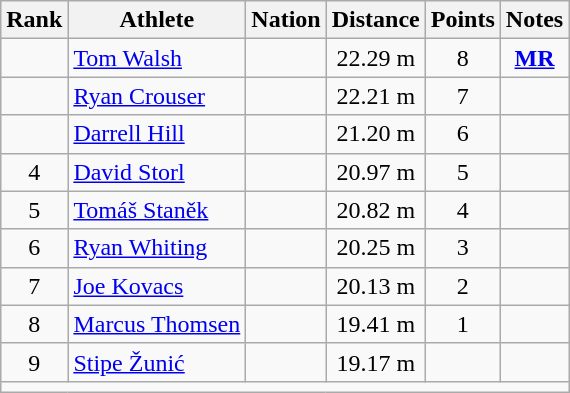<table class="wikitable sortable" style="text-align:center;">
<tr>
<th scope="col" style="width: 10px;">Rank</th>
<th scope="col">Athlete</th>
<th scope="col">Nation</th>
<th scope="col">Distance</th>
<th scope="col">Points</th>
<th scope="col">Notes</th>
</tr>
<tr>
<td></td>
<td align=left><a href='#'>Tom Walsh</a></td>
<td align=left></td>
<td>22.29 m</td>
<td>8</td>
<td><strong><a href='#'>MR</a></strong></td>
</tr>
<tr>
<td></td>
<td align=left><a href='#'>Ryan Crouser</a></td>
<td align=left></td>
<td>22.21 m</td>
<td>7</td>
<td></td>
</tr>
<tr>
<td></td>
<td align=left><a href='#'>Darrell Hill</a></td>
<td align=left></td>
<td>21.20 m</td>
<td>6</td>
<td></td>
</tr>
<tr>
<td>4</td>
<td align=left><a href='#'>David Storl</a></td>
<td align=left></td>
<td>20.97 m</td>
<td>5</td>
<td></td>
</tr>
<tr>
<td>5</td>
<td align=left><a href='#'>Tomáš Staněk</a></td>
<td align=left></td>
<td>20.82 m</td>
<td>4</td>
<td></td>
</tr>
<tr>
<td>6</td>
<td align=left><a href='#'>Ryan Whiting</a></td>
<td align=left></td>
<td>20.25 m</td>
<td>3</td>
<td></td>
</tr>
<tr>
<td>7</td>
<td align=left><a href='#'>Joe Kovacs</a></td>
<td align=left></td>
<td>20.13 m</td>
<td>2</td>
<td></td>
</tr>
<tr>
<td>8</td>
<td align=left><a href='#'>Marcus Thomsen</a></td>
<td align=left></td>
<td>19.41 m</td>
<td>1</td>
<td></td>
</tr>
<tr>
<td>9</td>
<td align=left><a href='#'>Stipe Žunić</a></td>
<td align=left></td>
<td>19.17 m</td>
<td></td>
<td></td>
</tr>
<tr class="sortbottom">
<td colspan="6"></td>
</tr>
</table>
